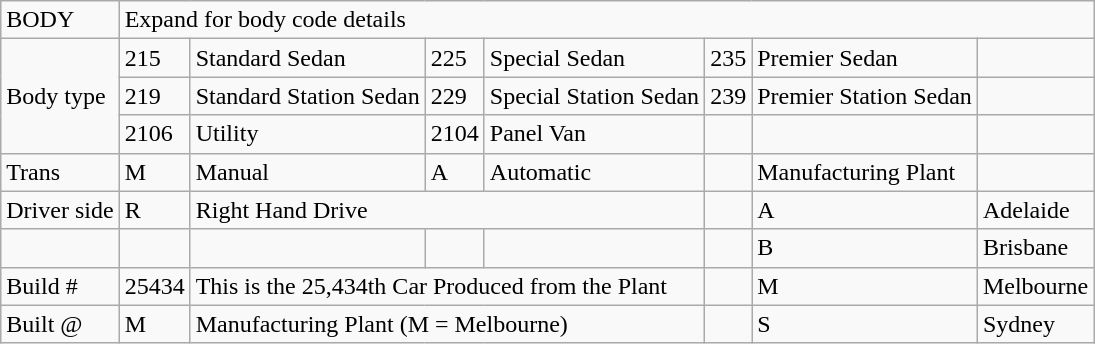<table class="wikitable mw-collapsible mw-collapsed">
<tr>
<td>BODY</td>
<td colspan="7">Expand for body code details</td>
</tr>
<tr>
<td rowspan="3">Body type</td>
<td>215</td>
<td>Standard Sedan</td>
<td>225</td>
<td>Special Sedan</td>
<td>235</td>
<td>Premier Sedan</td>
<td></td>
</tr>
<tr>
<td>219</td>
<td>Standard Station  Sedan</td>
<td>229</td>
<td>Special Station Sedan</td>
<td>239</td>
<td>Premier Station Sedan</td>
<td></td>
</tr>
<tr>
<td>2106</td>
<td>Utility</td>
<td>2104</td>
<td>Panel Van</td>
<td></td>
<td></td>
<td></td>
</tr>
<tr>
<td>Trans</td>
<td>M</td>
<td>Manual</td>
<td>A</td>
<td>Automatic</td>
<td></td>
<td>Manufacturing Plant</td>
<td></td>
</tr>
<tr>
<td>Driver side</td>
<td>R</td>
<td colspan="3">Right Hand Drive</td>
<td></td>
<td>A</td>
<td>Adelaide</td>
</tr>
<tr>
<td></td>
<td></td>
<td></td>
<td></td>
<td></td>
<td></td>
<td>B</td>
<td>Brisbane</td>
</tr>
<tr>
<td>Build #</td>
<td>25434</td>
<td colspan="3">This is the 25,434th Car Produced from the Plant</td>
<td></td>
<td>M</td>
<td>Melbourne</td>
</tr>
<tr>
<td>Built @</td>
<td>M</td>
<td colspan="3">Manufacturing Plant (M = Melbourne)</td>
<td></td>
<td>S</td>
<td>Sydney</td>
</tr>
</table>
